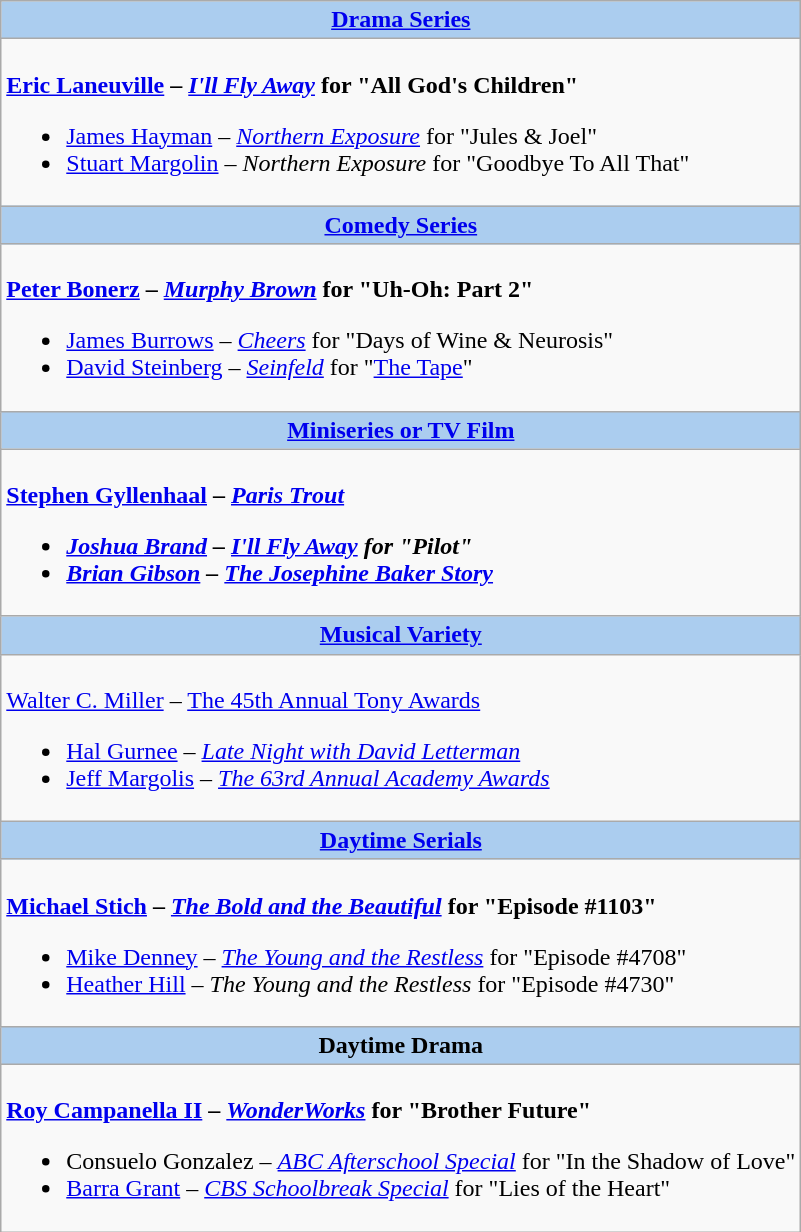<table class=wikitable style="width="100%">
<tr>
<th colspan="2" style="background:#abcdef;"><a href='#'>Drama Series</a></th>
</tr>
<tr>
<td colspan="2" style="vertical-align:top;"><br><strong><a href='#'>Eric Laneuville</a> – <em><a href='#'>I'll Fly Away</a></em> for "All God's Children"</strong><ul><li><a href='#'>James Hayman</a> – <em><a href='#'>Northern Exposure</a></em> for "Jules & Joel"</li><li><a href='#'>Stuart Margolin</a> – <em>Northern Exposure</em> for "Goodbye To All That"</li></ul></td>
</tr>
<tr>
<th colspan="2" style="background:#abcdef;"><a href='#'>Comedy Series</a></th>
</tr>
<tr>
<td colspan="2" style="vertical-align:top;"><br><strong><a href='#'>Peter Bonerz</a> – <em><a href='#'>Murphy Brown</a></em> for "Uh-Oh: Part 2"</strong><ul><li><a href='#'>James Burrows</a> – <em><a href='#'>Cheers</a></em> for "Days of Wine & Neurosis"</li><li><a href='#'>David Steinberg</a> – <em><a href='#'>Seinfeld</a></em> for "<a href='#'>The Tape</a>"</li></ul></td>
</tr>
<tr>
<th colspan="2" style="background:#abcdef;"><a href='#'>Miniseries or TV Film</a></th>
</tr>
<tr>
<td colspan="2" style="vertical-align:top;"><br><strong><a href='#'>Stephen Gyllenhaal</a> – <em><a href='#'>Paris Trout</a><strong><em><ul><li><a href='#'>Joshua Brand</a> – </em><a href='#'>I'll Fly Away</a><em> for "Pilot"</li><li><a href='#'>Brian Gibson</a> – </em><a href='#'>The Josephine Baker Story</a><em></li></ul></td>
</tr>
<tr>
<th colspan="2" style="background:#abcdef;"><a href='#'>Musical Variety</a></th>
</tr>
<tr>
<td colspan="2" style="vertical-align:top;"><br></strong><a href='#'>Walter C. Miller</a> – </em><a href='#'>The 45th Annual Tony Awards</a></em></strong><ul><li><a href='#'>Hal Gurnee</a> – <em><a href='#'>Late Night with David Letterman</a></em></li><li><a href='#'>Jeff Margolis</a> – <em><a href='#'>The 63rd Annual Academy Awards</a></em></li></ul></td>
</tr>
<tr>
<th colspan="2" style="background:#abcdef;"><a href='#'>Daytime Serials</a></th>
</tr>
<tr>
<td colspan="2" style="vertical-align:top;"><br><strong><a href='#'>Michael Stich</a> – <em><a href='#'>The Bold and the Beautiful</a></em> for "Episode #1103"</strong><ul><li><a href='#'>Mike Denney</a> – <em><a href='#'>The Young and the Restless</a></em> for "Episode #4708"</li><li><a href='#'>Heather Hill</a> – <em>The Young and the Restless</em> for "Episode #4730"</li></ul></td>
</tr>
<tr>
<th colspan="2" style="background:#abcdef;">Daytime Drama</th>
</tr>
<tr>
<td colspan="2" style="vertical-align:top;"><br><strong><a href='#'>Roy Campanella II</a> – <em><a href='#'>WonderWorks</a></em> for "Brother Future"</strong><ul><li>Consuelo Gonzalez – <em><a href='#'>ABC Afterschool Special</a></em> for "In the Shadow of Love"</li><li><a href='#'>Barra Grant</a> – <em><a href='#'>CBS Schoolbreak Special</a></em> for "Lies of the Heart"</li></ul></td>
</tr>
</table>
